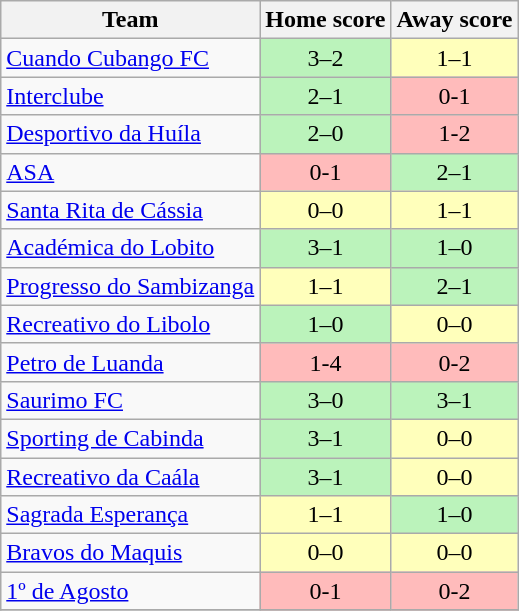<table class="wikitable" style="text-align: center;">
<tr>
<th>Team</th>
<th>Home score</th>
<th>Away score</th>
</tr>
<tr>
<td align="left"><a href='#'>Cuando Cubango FC</a></td>
<td bgcolor=#bbf3bb>3–2</td>
<td bgcolor=#ffffbb>1–1</td>
</tr>
<tr>
<td align="left"><a href='#'>Interclube</a></td>
<td bgcolor=#bbf3bb>2–1</td>
<td bgcolor=#ffbbbb>0-1</td>
</tr>
<tr>
<td align="left"><a href='#'>Desportivo da Huíla</a></td>
<td bgcolor=#bbf3bb>2–0</td>
<td bgcolor=#ffbbbb>1-2</td>
</tr>
<tr>
<td align="left"><a href='#'>ASA</a></td>
<td bgcolor=#ffbbbb>0-1</td>
<td bgcolor=#bbf3bb>2–1</td>
</tr>
<tr>
<td align="left"><a href='#'>Santa Rita de Cássia</a></td>
<td bgcolor=#ffffbb>0–0</td>
<td bgcolor=#ffffbb>1–1</td>
</tr>
<tr>
<td align="left"><a href='#'>Académica do Lobito</a></td>
<td bgcolor=#bbf3bb>3–1</td>
<td bgcolor=#bbf3bb>1–0</td>
</tr>
<tr>
<td align="left"><a href='#'>Progresso do Sambizanga</a></td>
<td bgcolor=#ffffbb>1–1</td>
<td bgcolor=#bbf3bb>2–1</td>
</tr>
<tr>
<td align="left"><a href='#'>Recreativo do Libolo</a></td>
<td bgcolor=#bbf3bb>1–0</td>
<td bgcolor=#ffffbb>0–0</td>
</tr>
<tr>
<td align="left"><a href='#'>Petro de Luanda</a></td>
<td bgcolor=#ffbbbb>1-4</td>
<td bgcolor=#ffbbbb>0-2</td>
</tr>
<tr>
<td align="left"><a href='#'>Saurimo FC</a></td>
<td bgcolor=#bbf3bb>3–0</td>
<td bgcolor=#bbf3bb>3–1</td>
</tr>
<tr>
<td align="left"><a href='#'>Sporting de Cabinda</a></td>
<td bgcolor=#bbf3bb>3–1</td>
<td bgcolor=#ffffbb>0–0</td>
</tr>
<tr>
<td align="left"><a href='#'>Recreativo da Caála</a></td>
<td bgcolor=#bbf3bb>3–1</td>
<td bgcolor=#ffffbb>0–0</td>
</tr>
<tr>
<td align="left"><a href='#'>Sagrada Esperança</a></td>
<td bgcolor=#ffffbb>1–1</td>
<td bgcolor=#bbf3bb>1–0</td>
</tr>
<tr>
<td align="left"><a href='#'>Bravos do Maquis</a></td>
<td bgcolor=#ffffbb>0–0</td>
<td bgcolor=#ffffbb>0–0</td>
</tr>
<tr>
<td align="left"><a href='#'>1º de Agosto</a></td>
<td bgcolor=#ffbbbb>0-1</td>
<td bgcolor=#ffbbbb>0-2</td>
</tr>
<tr>
</tr>
</table>
